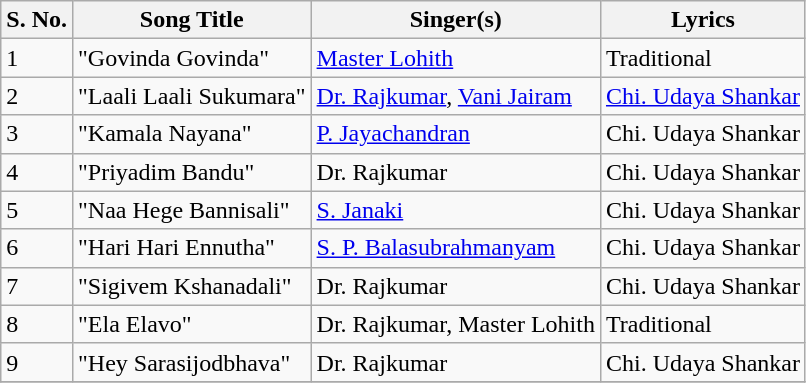<table class="wikitable">
<tr>
<th>S. No.</th>
<th>Song Title</th>
<th>Singer(s)</th>
<th>Lyrics</th>
</tr>
<tr>
<td>1</td>
<td>"Govinda Govinda"</td>
<td><a href='#'>Master Lohith</a></td>
<td>Traditional</td>
</tr>
<tr>
<td>2</td>
<td>"Laali Laali Sukumara"</td>
<td><a href='#'>Dr. Rajkumar</a>, <a href='#'>Vani Jairam</a></td>
<td><a href='#'>Chi. Udaya Shankar</a></td>
</tr>
<tr>
<td>3</td>
<td>"Kamala Nayana"</td>
<td><a href='#'>P. Jayachandran</a></td>
<td>Chi. Udaya Shankar</td>
</tr>
<tr>
<td>4</td>
<td>"Priyadim Bandu"</td>
<td>Dr. Rajkumar</td>
<td>Chi. Udaya Shankar</td>
</tr>
<tr>
<td>5</td>
<td>"Naa Hege Bannisali"</td>
<td><a href='#'>S. Janaki</a></td>
<td>Chi. Udaya Shankar</td>
</tr>
<tr>
<td>6</td>
<td>"Hari Hari Ennutha"</td>
<td><a href='#'>S. P. Balasubrahmanyam</a></td>
<td>Chi. Udaya Shankar</td>
</tr>
<tr>
<td>7</td>
<td>"Sigivem Kshanadali"</td>
<td>Dr. Rajkumar</td>
<td>Chi. Udaya Shankar</td>
</tr>
<tr>
<td>8</td>
<td>"Ela Elavo"</td>
<td>Dr. Rajkumar, Master Lohith</td>
<td>Traditional</td>
</tr>
<tr>
<td>9</td>
<td>"Hey Sarasijodbhava"</td>
<td>Dr. Rajkumar</td>
<td>Chi. Udaya Shankar</td>
</tr>
<tr>
</tr>
</table>
